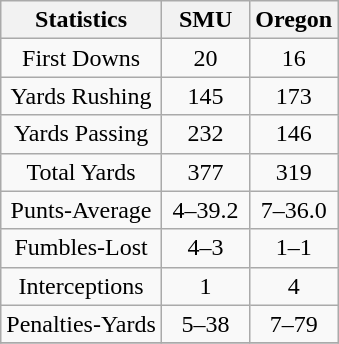<table class=wikitable style="text-align:center">
<tr>
<th>Statistics</th>
<th>  SMU  </th>
<th>Oregon</th>
</tr>
<tr>
<td>First Downs</td>
<td>20</td>
<td>16</td>
</tr>
<tr>
<td>Yards Rushing</td>
<td>145</td>
<td>173</td>
</tr>
<tr>
<td>Yards Passing</td>
<td>232</td>
<td>146</td>
</tr>
<tr>
<td>Total Yards</td>
<td>377</td>
<td>319</td>
</tr>
<tr>
<td>Punts-Average</td>
<td>4–39.2</td>
<td>7–36.0</td>
</tr>
<tr>
<td>Fumbles-Lost</td>
<td>4–3</td>
<td>1–1</td>
</tr>
<tr>
<td>Interceptions</td>
<td>1</td>
<td>4</td>
</tr>
<tr>
<td>Penalties-Yards</td>
<td>5–38</td>
<td>7–79</td>
</tr>
<tr>
</tr>
</table>
